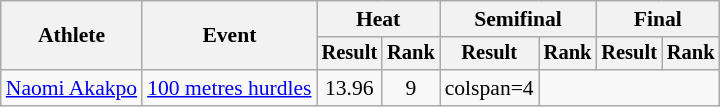<table class="wikitable" style="font-size:90%">
<tr>
<th rowspan="2">Athlete</th>
<th rowspan="2">Event</th>
<th colspan="2">Heat</th>
<th colspan="2">Semifinal</th>
<th colspan="2">Final</th>
</tr>
<tr style="font-size:95%">
<th>Result</th>
<th>Rank</th>
<th>Result</th>
<th>Rank</th>
<th>Result</th>
<th>Rank</th>
</tr>
<tr align=center>
<td align=left><a href='#'>Naomi Akakpo</a></td>
<td align=left><a href='#'>100 metres hurdles</a></td>
<td>13.96</td>
<td>9</td>
<td>colspan=4 </td>
</tr>
</table>
